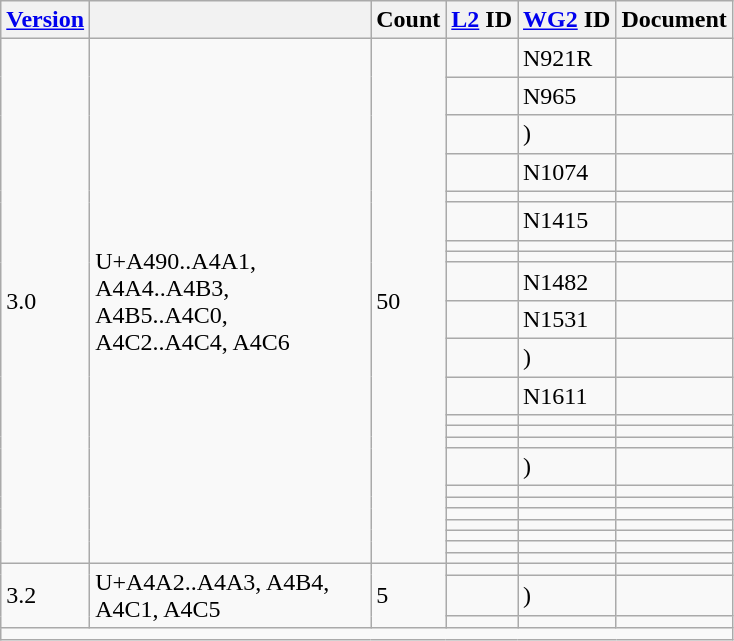<table class="wikitable collapsible sticky-header">
<tr>
<th><a href='#'>Version</a></th>
<th></th>
<th>Count</th>
<th><a href='#'>L2</a> ID</th>
<th><a href='#'>WG2</a> ID</th>
<th>Document</th>
</tr>
<tr>
<td rowspan="23">3.0</td>
<td rowspan="23" width="180">U+A490..A4A1, A4A4..A4B3, A4B5..A4C0, A4C2..A4C4, A4C6</td>
<td rowspan="23">50</td>
<td></td>
<td>N921R</td>
<td></td>
</tr>
<tr>
<td></td>
<td>N965</td>
<td></td>
</tr>
<tr>
<td></td>
<td> )</td>
<td></td>
</tr>
<tr>
<td></td>
<td>N1074</td>
<td></td>
</tr>
<tr>
<td></td>
<td></td>
<td></td>
</tr>
<tr>
<td></td>
<td>N1415</td>
<td></td>
</tr>
<tr>
<td></td>
<td></td>
<td></td>
</tr>
<tr>
<td></td>
<td></td>
<td></td>
</tr>
<tr>
<td></td>
<td>N1482</td>
<td></td>
</tr>
<tr>
<td></td>
<td>N1531</td>
<td></td>
</tr>
<tr>
<td></td>
<td> )</td>
<td></td>
</tr>
<tr>
<td></td>
<td>N1611</td>
<td></td>
</tr>
<tr>
<td></td>
<td></td>
<td></td>
</tr>
<tr>
<td></td>
<td></td>
<td></td>
</tr>
<tr>
<td></td>
<td></td>
<td></td>
</tr>
<tr>
<td></td>
<td> )</td>
<td></td>
</tr>
<tr>
<td></td>
<td></td>
<td></td>
</tr>
<tr>
<td></td>
<td></td>
<td></td>
</tr>
<tr>
<td></td>
<td></td>
<td></td>
</tr>
<tr>
<td></td>
<td></td>
<td></td>
</tr>
<tr>
<td></td>
<td></td>
<td></td>
</tr>
<tr>
<td></td>
<td></td>
<td></td>
</tr>
<tr>
<td></td>
<td></td>
<td></td>
</tr>
<tr>
<td rowspan="3">3.2</td>
<td rowspan="3">U+A4A2..A4A3, A4B4, A4C1, A4C5</td>
<td rowspan="3">5</td>
<td></td>
<td></td>
<td></td>
</tr>
<tr>
<td></td>
<td> )</td>
<td></td>
</tr>
<tr>
<td></td>
<td></td>
<td></td>
</tr>
<tr class="sortbottom">
<td colspan="6"></td>
</tr>
</table>
